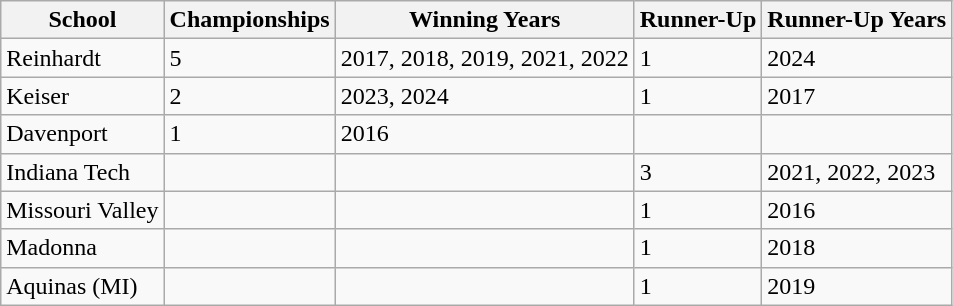<table class="wikitable sortable">
<tr>
<th>School</th>
<th>Championships</th>
<th>Winning Years</th>
<th>Runner-Up</th>
<th>Runner-Up Years</th>
</tr>
<tr>
<td>Reinhardt</td>
<td>5</td>
<td>2017, 2018, 2019, 2021, 2022</td>
<td>1</td>
<td>2024</td>
</tr>
<tr>
<td>Keiser</td>
<td>2</td>
<td>2023, 2024</td>
<td>1</td>
<td>2017</td>
</tr>
<tr>
<td>Davenport</td>
<td>1</td>
<td>2016</td>
<td></td>
<td></td>
</tr>
<tr>
<td>Indiana Tech</td>
<td></td>
<td></td>
<td>3</td>
<td>2021, 2022, 2023</td>
</tr>
<tr>
<td>Missouri Valley</td>
<td></td>
<td></td>
<td>1</td>
<td>2016</td>
</tr>
<tr>
<td>Madonna</td>
<td></td>
<td></td>
<td>1</td>
<td>2018</td>
</tr>
<tr>
<td>Aquinas (MI)</td>
<td></td>
<td></td>
<td>1</td>
<td>2019</td>
</tr>
</table>
